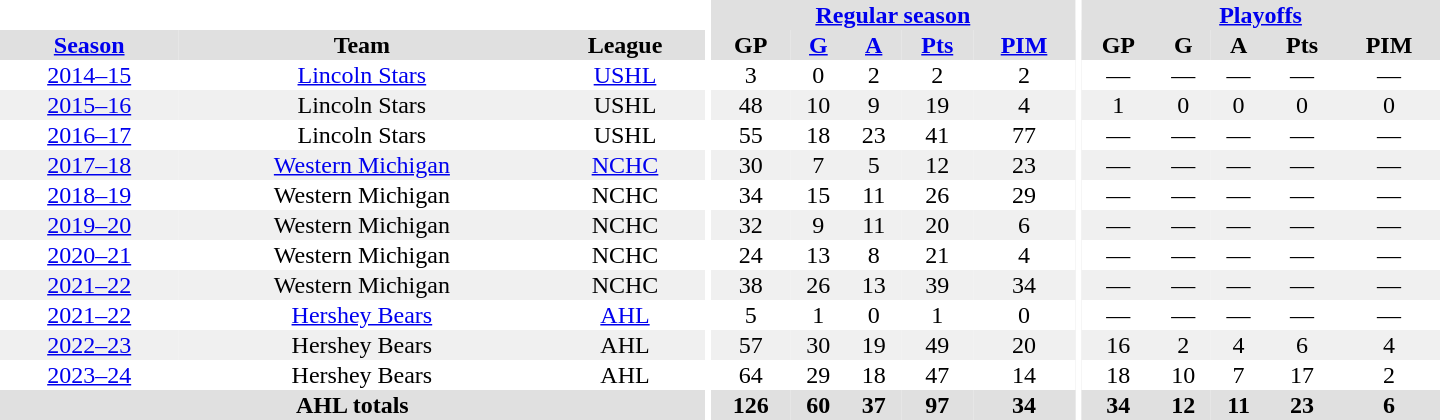<table border="0" cellpadding="1" cellspacing="0" style="text-align:center; width:60em;">
<tr bgcolor="e0e0e0">
<th colspan="3" bgcolor="ffffff"></th>
<th rowspan="99" bgcolor="ffffff"></th>
<th colspan="5"><a href='#'>Regular season</a></th>
<th rowspan="99" bgcolor="ffffff"></th>
<th colspan="5"><a href='#'>Playoffs</a></th>
</tr>
<tr bgcolor="e0e0e0">
<th><a href='#'>Season</a></th>
<th>Team</th>
<th>League</th>
<th>GP</th>
<th><a href='#'>G</a></th>
<th><a href='#'>A</a></th>
<th><a href='#'>Pts</a></th>
<th><a href='#'>PIM</a></th>
<th>GP</th>
<th>G</th>
<th>A</th>
<th>Pts</th>
<th>PIM</th>
</tr>
<tr>
<td><a href='#'>2014–15</a></td>
<td><a href='#'>Lincoln Stars</a></td>
<td><a href='#'>USHL</a></td>
<td>3</td>
<td>0</td>
<td>2</td>
<td>2</td>
<td>2</td>
<td>—</td>
<td>—</td>
<td>—</td>
<td>—</td>
<td>—</td>
</tr>
<tr bgcolor="f0f0f0">
<td><a href='#'>2015–16</a></td>
<td>Lincoln Stars</td>
<td>USHL</td>
<td>48</td>
<td>10</td>
<td>9</td>
<td>19</td>
<td>4</td>
<td>1</td>
<td>0</td>
<td>0</td>
<td>0</td>
<td>0</td>
</tr>
<tr>
<td><a href='#'>2016–17</a></td>
<td>Lincoln Stars</td>
<td>USHL</td>
<td>55</td>
<td>18</td>
<td>23</td>
<td>41</td>
<td>77</td>
<td>—</td>
<td>—</td>
<td>—</td>
<td>—</td>
<td>—</td>
</tr>
<tr bgcolor="f0f0f0">
<td><a href='#'>2017–18</a></td>
<td><a href='#'>Western Michigan</a></td>
<td><a href='#'>NCHC</a></td>
<td>30</td>
<td>7</td>
<td>5</td>
<td>12</td>
<td>23</td>
<td>—</td>
<td>—</td>
<td>—</td>
<td>—</td>
<td>—</td>
</tr>
<tr>
<td><a href='#'>2018–19</a></td>
<td>Western Michigan</td>
<td>NCHC</td>
<td>34</td>
<td>15</td>
<td>11</td>
<td>26</td>
<td>29</td>
<td>—</td>
<td>—</td>
<td>—</td>
<td>—</td>
<td>—</td>
</tr>
<tr bgcolor="f0f0f0">
<td><a href='#'>2019–20</a></td>
<td>Western Michigan</td>
<td>NCHC</td>
<td>32</td>
<td>9</td>
<td>11</td>
<td>20</td>
<td>6</td>
<td>—</td>
<td>—</td>
<td>—</td>
<td>—</td>
<td>—</td>
</tr>
<tr>
<td><a href='#'>2020–21</a></td>
<td>Western Michigan</td>
<td>NCHC</td>
<td>24</td>
<td>13</td>
<td>8</td>
<td>21</td>
<td>4</td>
<td>—</td>
<td>—</td>
<td>—</td>
<td>—</td>
<td>—</td>
</tr>
<tr bgcolor="f0f0f0">
<td><a href='#'>2021–22</a></td>
<td>Western Michigan</td>
<td>NCHC</td>
<td>38</td>
<td>26</td>
<td>13</td>
<td>39</td>
<td>34</td>
<td>—</td>
<td>—</td>
<td>—</td>
<td>—</td>
<td>—</td>
</tr>
<tr>
<td><a href='#'>2021–22</a></td>
<td><a href='#'>Hershey Bears</a></td>
<td><a href='#'>AHL</a></td>
<td>5</td>
<td>1</td>
<td>0</td>
<td>1</td>
<td>0</td>
<td>—</td>
<td>—</td>
<td>—</td>
<td>—</td>
<td>—</td>
</tr>
<tr bgcolor="f0f0f0">
<td><a href='#'>2022–23</a></td>
<td>Hershey Bears</td>
<td>AHL</td>
<td>57</td>
<td>30</td>
<td>19</td>
<td>49</td>
<td>20</td>
<td>16</td>
<td>2</td>
<td>4</td>
<td>6</td>
<td>4</td>
</tr>
<tr>
<td><a href='#'>2023–24</a></td>
<td>Hershey Bears</td>
<td>AHL</td>
<td>64</td>
<td>29</td>
<td>18</td>
<td>47</td>
<td>14</td>
<td>18</td>
<td>10</td>
<td>7</td>
<td>17</td>
<td>2</td>
</tr>
<tr bgcolor="e0e0e0">
<th colspan="3">AHL totals</th>
<th>126</th>
<th>60</th>
<th>37</th>
<th>97</th>
<th>34</th>
<th>34</th>
<th>12</th>
<th>11</th>
<th>23</th>
<th>6</th>
</tr>
</table>
